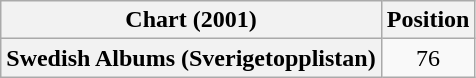<table class="wikitable plainrowheaders" style="text-align:center">
<tr>
<th scope="col">Chart (2001)</th>
<th scope="col">Position</th>
</tr>
<tr>
<th scope="row">Swedish Albums (Sverigetopplistan)</th>
<td>76</td>
</tr>
</table>
